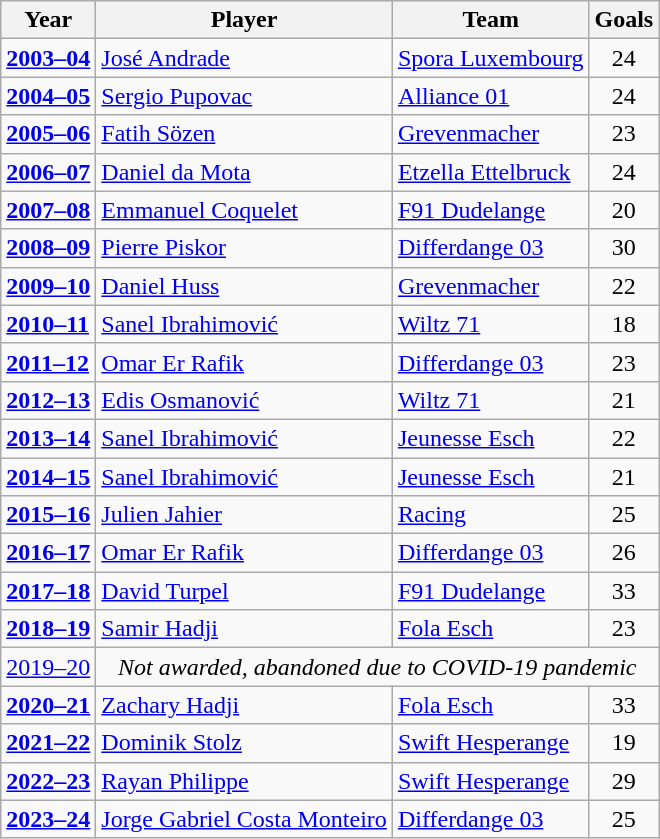<table class="wikitable sticky-header">
<tr>
<th>Year</th>
<th>Player</th>
<th>Team</th>
<th>Goals</th>
</tr>
<tr>
<td><strong><a href='#'>2003–04</a></strong></td>
<td> <a href='#'>José Andrade</a></td>
<td><a href='#'>Spora Luxembourg</a></td>
<td style='text-align:center;'>24</td>
</tr>
<tr>
<td><strong><a href='#'>2004–05</a></strong></td>
<td> <a href='#'>Sergio Pupovac</a></td>
<td><a href='#'>Alliance 01</a></td>
<td style='text-align:center;'>24</td>
</tr>
<tr>
<td><strong><a href='#'>2005–06</a></strong></td>
<td> <a href='#'>Fatih Sözen</a></td>
<td><a href='#'>Grevenmacher</a></td>
<td style='text-align:center;'>23</td>
</tr>
<tr>
<td><strong><a href='#'>2006–07</a></strong></td>
<td> <a href='#'>Daniel da Mota</a></td>
<td><a href='#'>Etzella Ettelbruck</a></td>
<td style='text-align:center;'>24</td>
</tr>
<tr>
<td><strong><a href='#'>2007–08</a></strong></td>
<td> <a href='#'>Emmanuel Coquelet</a></td>
<td><a href='#'>F91 Dudelange</a></td>
<td style='text-align:center;'>20</td>
</tr>
<tr>
<td><strong><a href='#'>2008–09</a></strong></td>
<td> <a href='#'>Pierre Piskor</a></td>
<td><a href='#'>Differdange 03</a></td>
<td style='text-align:center;'>30</td>
</tr>
<tr>
<td><strong><a href='#'>2009–10</a></strong></td>
<td> <a href='#'>Daniel Huss</a></td>
<td><a href='#'>Grevenmacher</a></td>
<td style='text-align:center;'>22</td>
</tr>
<tr>
<td><strong><a href='#'>2010–11</a></strong></td>
<td> <a href='#'>Sanel Ibrahimović</a></td>
<td><a href='#'>Wiltz 71</a></td>
<td style='text-align:center;'>18</td>
</tr>
<tr>
<td><strong><a href='#'>2011–12</a></strong></td>
<td> <a href='#'>Omar Er Rafik</a></td>
<td><a href='#'>Differdange 03</a></td>
<td style='text-align:center;'>23</td>
</tr>
<tr>
<td><strong><a href='#'>2012–13</a></strong></td>
<td> <a href='#'>Edis Osmanović</a></td>
<td><a href='#'>Wiltz 71</a></td>
<td style='text-align:center;'>21</td>
</tr>
<tr>
<td><strong><a href='#'>2013–14</a></strong></td>
<td> <a href='#'>Sanel Ibrahimović</a></td>
<td><a href='#'>Jeunesse Esch</a></td>
<td style='text-align:center;'>22</td>
</tr>
<tr>
<td><strong><a href='#'>2014–15</a></strong></td>
<td> <a href='#'>Sanel Ibrahimović</a></td>
<td><a href='#'>Jeunesse Esch</a></td>
<td style='text-align:center;'>21</td>
</tr>
<tr>
<td><strong><a href='#'>2015–16</a></strong></td>
<td> <a href='#'>Julien Jahier</a></td>
<td><a href='#'>Racing</a></td>
<td style='text-align:center;'>25</td>
</tr>
<tr>
<td><strong><a href='#'>2016–17</a></strong></td>
<td> <a href='#'>Omar Er Rafik</a></td>
<td><a href='#'>Differdange 03</a></td>
<td style='text-align:center;'>26</td>
</tr>
<tr>
<td><strong><a href='#'>2017–18</a></strong></td>
<td> <a href='#'>David Turpel</a></td>
<td><a href='#'>F91 Dudelange</a></td>
<td style='text-align:center;'>33</td>
</tr>
<tr>
<td><strong><a href='#'>2018–19</a></strong></td>
<td> <a href='#'>Samir Hadji</a></td>
<td><a href='#'>Fola Esch</a></td>
<td style='text-align:center;'>23</td>
</tr>
<tr>
<td><a href='#'>2019–20</a></td>
<td colspan=3 style="text-align:center;"><em>Not awarded, abandoned due to COVID-19 pandemic</em></td>
</tr>
<tr>
<td><strong><a href='#'>2020–21</a></strong></td>
<td> <a href='#'>Zachary Hadji</a></td>
<td><a href='#'>Fola Esch</a></td>
<td style='text-align:center;'>33</td>
</tr>
<tr>
<td><strong><a href='#'>2021–22</a></strong></td>
<td> <a href='#'>Dominik Stolz</a></td>
<td><a href='#'>Swift Hesperange</a></td>
<td style='text-align:center;'>19</td>
</tr>
<tr>
<td><strong><a href='#'>2022–23</a></strong></td>
<td> <a href='#'>Rayan Philippe</a></td>
<td><a href='#'>Swift Hesperange</a></td>
<td style='text-align:center;'>29</td>
</tr>
<tr>
<td><strong><a href='#'>2023–24</a></strong></td>
<td> <a href='#'>Jorge Gabriel Costa Monteiro</a></td>
<td><a href='#'>Differdange 03</a></td>
<td style='text-align:center;'>25</td>
</tr>
</table>
